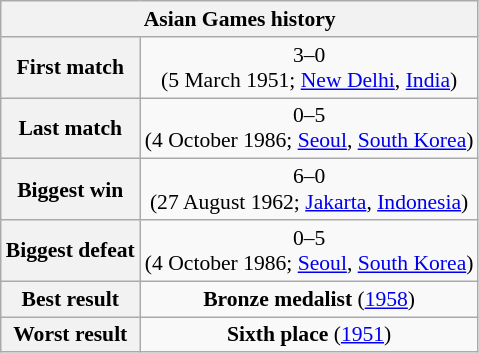<table class="wikitable collapsible collapsed" style="text-align: center;font-size:90%;">
<tr>
<th colspan=6>Asian Games history</th>
</tr>
<tr>
<th style="text-align: center;">First match</th>
<td style="text-align:center;"> 3–0 <br>(5 March 1951; <a href='#'>New Delhi</a>, <a href='#'>India</a>)</td>
</tr>
<tr>
<th style="text-align: center;">Last match</th>
<td style="text-align:center;"> 0–5 <br>(4 October 1986; <a href='#'>Seoul</a>, <a href='#'>South Korea</a>)</td>
</tr>
<tr>
<th style="text-align: center;">Biggest win</th>
<td style="text-align:center;"> 6–0 <br>(27 August 1962; <a href='#'>Jakarta</a>, <a href='#'>Indonesia</a>)</td>
</tr>
<tr>
<th style="text-align: center;">Biggest defeat</th>
<td style="text-align:center;"> 0–5 <br>(4 October 1986; <a href='#'>Seoul</a>, <a href='#'>South Korea</a>)</td>
</tr>
<tr>
<th style="text-align: center;">Best result</th>
<td style="text-align:center;"><strong>Bronze medalist</strong> (<a href='#'>1958</a>)</td>
</tr>
<tr>
<th style="text-align: center;">Worst result</th>
<td style="text-align:center;"><strong>Sixth place</strong> (<a href='#'>1951</a>)</td>
</tr>
</table>
